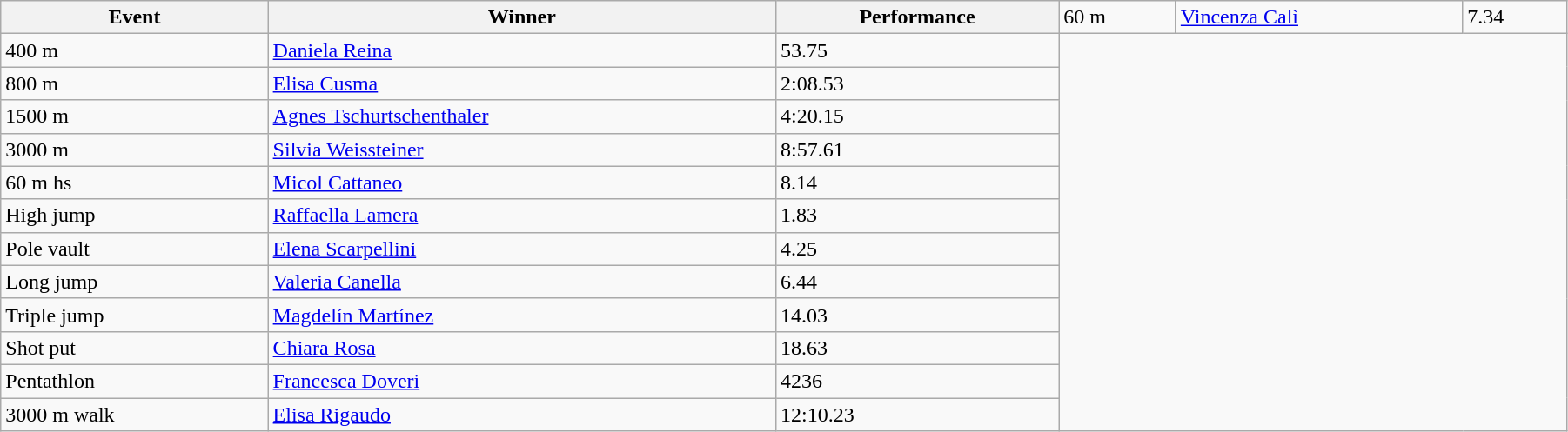<table class="wikitable" width=95% style="font-size:100%; text-align:left;">
<tr>
<th>Event</th>
<th>Winner</th>
<th>Performance</th>
<td>60 m</td>
<td><a href='#'>Vincenza Calì</a></td>
<td>7.34</td>
</tr>
<tr>
<td>400 m</td>
<td><a href='#'>Daniela Reina </a></td>
<td>53.75</td>
</tr>
<tr>
<td>800 m</td>
<td><a href='#'>Elisa Cusma </a></td>
<td>2:08.53</td>
</tr>
<tr>
<td>1500 m</td>
<td><a href='#'>Agnes Tschurtschenthaler</a></td>
<td>4:20.15</td>
</tr>
<tr>
<td>3000 m</td>
<td><a href='#'>Silvia Weissteiner </a></td>
<td>8:57.61</td>
</tr>
<tr>
<td>60 m hs</td>
<td><a href='#'>Micol Cattaneo </a></td>
<td>8.14</td>
</tr>
<tr>
<td>High jump</td>
<td><a href='#'>Raffaella Lamera</a></td>
<td>1.83</td>
</tr>
<tr>
<td>Pole vault</td>
<td><a href='#'>Elena Scarpellini </a></td>
<td>4.25</td>
</tr>
<tr>
<td>Long jump</td>
<td><a href='#'>Valeria Canella </a></td>
<td>6.44</td>
</tr>
<tr>
<td>Triple jump</td>
<td><a href='#'>Magdelín Martínez </a></td>
<td>14.03</td>
</tr>
<tr>
<td>Shot put</td>
<td><a href='#'>Chiara Rosa </a></td>
<td>18.63</td>
</tr>
<tr>
<td>Pentathlon</td>
<td><a href='#'>Francesca Doveri</a></td>
<td>4236</td>
</tr>
<tr>
<td>3000 m walk</td>
<td><a href='#'>Elisa Rigaudo </a></td>
<td>12:10.23</td>
</tr>
</table>
